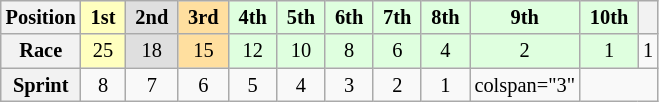<table class="wikitable" style="font-size: 85%; text-align:center">
<tr>
<th>Position</th>
<th style="background-color:#ffffbf"> 1st </th>
<th style="background-color:#dfdfdf"> 2nd </th>
<th style="background-color:#ffdf9f"> 3rd </th>
<th style="background-color:#dfffdf"> 4th </th>
<th style="background-color:#dfffdf"> 5th </th>
<th style="background-color:#dfffdf"> 6th </th>
<th style="background-color:#dfffdf"> 7th </th>
<th style="background-color:#dfffdf"> 8th </th>
<th style="background-color:#dfffdf"> 9th </th>
<th style="background-color:#dfffdf"> 10th </th>
<th><a href='#'></a></th>
</tr>
<tr>
<th>Race</th>
<td style="background-color:#ffffbf">25</td>
<td style="background-color:#dfdfdf">18</td>
<td style="background-color:#ffdf9f">15</td>
<td style="background-color:#dfffdf">12</td>
<td style="background-color:#dfffdf">10</td>
<td style="background-color:#dfffdf">8</td>
<td style="background-color:#dfffdf">6</td>
<td style="background-color:#dfffdf">4</td>
<td style="background-color:#dfffdf">2</td>
<td style="background-color:#dfffdf">1</td>
<td>1</td>
</tr>
<tr>
<th>Sprint</th>
<td>8</td>
<td>7</td>
<td>6</td>
<td>5</td>
<td>4</td>
<td>3</td>
<td>2</td>
<td>1</td>
<td>colspan="3" </td>
</tr>
</table>
